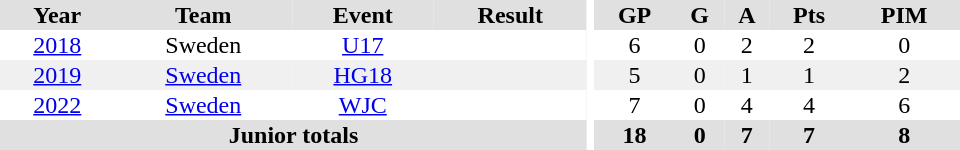<table border="0" cellpadding="1" cellspacing="0" ID="Table3" style="text-align:center; width:40em">
<tr bgcolor="#e0e0e0">
<th>Year</th>
<th>Team</th>
<th>Event</th>
<th>Result</th>
<th rowspan="102" bgcolor="#ffffff"></th>
<th>GP</th>
<th>G</th>
<th>A</th>
<th>Pts</th>
<th>PIM</th>
</tr>
<tr>
<td><a href='#'>2018</a></td>
<td>Sweden</td>
<td><a href='#'>U17</a></td>
<td></td>
<td>6</td>
<td>0</td>
<td>2</td>
<td>2</td>
<td>0</td>
</tr>
<tr bgcolor="#f0f0f0">
<td><a href='#'>2019</a></td>
<td><a href='#'>Sweden</a></td>
<td><a href='#'>HG18</a></td>
<td></td>
<td>5</td>
<td>0</td>
<td>1</td>
<td>1</td>
<td>2</td>
</tr>
<tr>
<td><a href='#'>2022</a></td>
<td><a href='#'>Sweden</a></td>
<td><a href='#'>WJC</a></td>
<td></td>
<td>7</td>
<td>0</td>
<td>4</td>
<td>4</td>
<td>6</td>
</tr>
<tr bgcolor="#e0e0e0">
<th colspan="4">Junior totals</th>
<th>18</th>
<th>0</th>
<th>7</th>
<th>7</th>
<th>8</th>
</tr>
</table>
